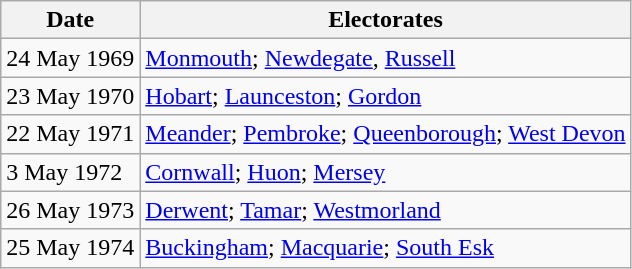<table class=wikitable>
<tr>
<th>Date</th>
<th>Electorates</th>
</tr>
<tr>
<td>24 May 1969</td>
<td><a href='#'>Monmouth</a>; <a href='#'>Newdegate</a>, <a href='#'>Russell</a></td>
</tr>
<tr>
<td>23 May 1970</td>
<td><a href='#'>Hobart</a>; <a href='#'>Launceston</a>; <a href='#'>Gordon</a></td>
</tr>
<tr>
<td>22 May 1971</td>
<td><a href='#'>Meander</a>; <a href='#'>Pembroke</a>; <a href='#'>Queenborough</a>; <a href='#'>West Devon</a></td>
</tr>
<tr>
<td>3 May 1972</td>
<td><a href='#'>Cornwall</a>; <a href='#'>Huon</a>; <a href='#'>Mersey</a></td>
</tr>
<tr>
<td>26 May 1973</td>
<td><a href='#'>Derwent</a>; <a href='#'>Tamar</a>; <a href='#'>Westmorland</a></td>
</tr>
<tr>
<td>25 May 1974</td>
<td><a href='#'>Buckingham</a>; <a href='#'>Macquarie</a>; <a href='#'>South Esk</a></td>
</tr>
</table>
